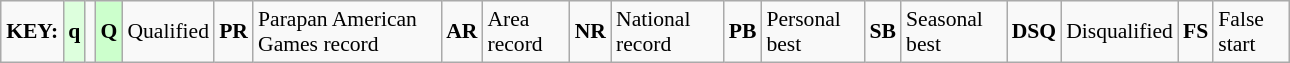<table class="wikitable" style="margin:0.5em auto; font-size:90%;position:relative;" width=68%>
<tr>
<td><strong>KEY:</strong></td>
<td bgcolor=ddffdd align=center><strong>q</strong></td>
<td></td>
<td bgcolor=ccffcc align=center><strong>Q</strong></td>
<td>Qualified</td>
<td align=center><strong>PR</strong></td>
<td>Parapan American Games record</td>
<td align=center><strong>AR</strong></td>
<td>Area record</td>
<td align=center><strong>NR</strong></td>
<td>National record</td>
<td align=center><strong>PB</strong></td>
<td>Personal best</td>
<td align=center><strong>SB</strong></td>
<td>Seasonal best</td>
<td align=center><strong>DSQ</strong></td>
<td>Disqualified</td>
<td align=center><strong>FS</strong></td>
<td>False start</td>
</tr>
</table>
